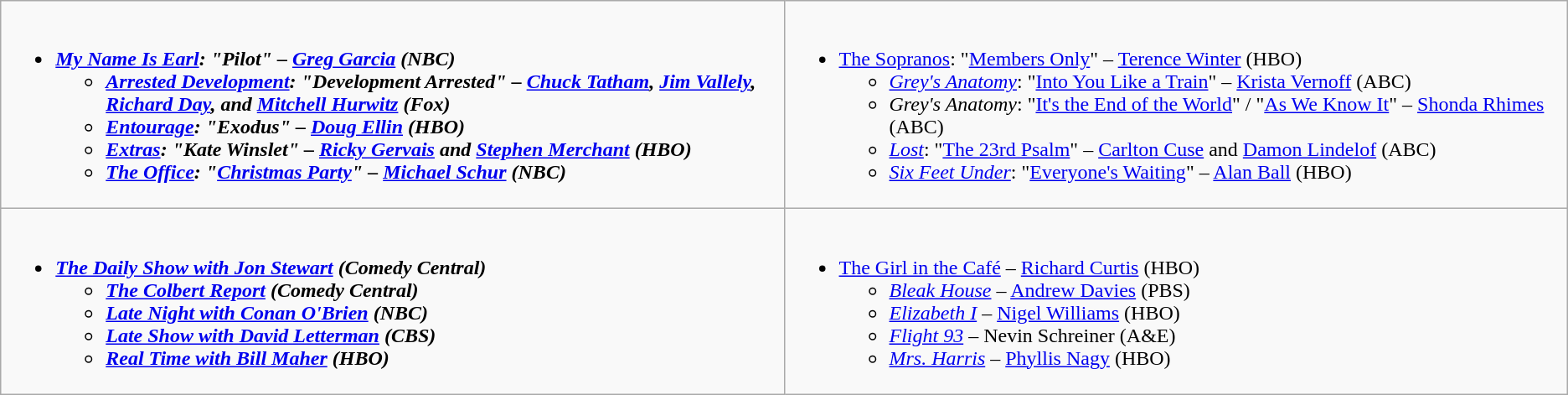<table class="wikitable">
<tr>
<td style="vertical-align:top;" width="50%"><br><ul><li><strong><em><a href='#'>My Name Is Earl</a><em>: "Pilot" – <a href='#'>Greg Garcia</a> (NBC)<strong><ul><li></em><a href='#'>Arrested Development</a><em>: "Development Arrested" – <a href='#'>Chuck Tatham</a>, <a href='#'>Jim Vallely</a>, <a href='#'>Richard Day</a>, and <a href='#'>Mitchell Hurwitz</a> (Fox)</li><li></em><a href='#'>Entourage</a><em>: "Exodus" – <a href='#'>Doug Ellin</a> (HBO)</li><li></em><a href='#'>Extras</a><em>: "Kate Winslet" – <a href='#'>Ricky Gervais</a> and <a href='#'>Stephen Merchant</a> (HBO)</li><li></em><a href='#'>The Office</a><em>: "<a href='#'>Christmas Party</a>" – <a href='#'>Michael Schur</a> (NBC)</li></ul></li></ul></td>
<td style="vertical-align:top;" width="50%"><br><ul><li></em></strong><a href='#'>The Sopranos</a></em>: "<a href='#'>Members Only</a>" – <a href='#'>Terence Winter</a> (HBO)</strong><ul><li><em><a href='#'>Grey's Anatomy</a></em>: "<a href='#'>Into You Like a Train</a>" – <a href='#'>Krista Vernoff</a> (ABC)</li><li><em>Grey's Anatomy</em>: "<a href='#'>It's the End of the World</a>" / "<a href='#'>As We Know It</a>" – <a href='#'>Shonda Rhimes</a> (ABC)</li><li><em><a href='#'>Lost</a></em>: "<a href='#'>The 23rd Psalm</a>" – <a href='#'>Carlton Cuse</a> and <a href='#'>Damon Lindelof</a> (ABC)</li><li><em><a href='#'>Six Feet Under</a></em>: "<a href='#'>Everyone's Waiting</a>" – <a href='#'>Alan Ball</a> (HBO)</li></ul></li></ul></td>
</tr>
<tr>
<td style="vertical-align:top;" width="50%"><br><ul><li><strong><em><a href='#'>The Daily Show with Jon Stewart</a><em> (Comedy Central)<strong><ul><li></em><a href='#'>The Colbert Report</a><em> (Comedy Central)</li><li></em><a href='#'>Late Night with Conan O'Brien</a><em> (NBC)</li><li></em><a href='#'>Late Show with David Letterman</a><em> (CBS)</li><li></em><a href='#'>Real Time with Bill Maher</a><em> (HBO)</li></ul></li></ul></td>
<td style="vertical-align:top;" width="50%"><br><ul><li></em></strong><a href='#'>The Girl in the Café</a></em> – <a href='#'>Richard Curtis</a> (HBO)</strong><ul><li><em><a href='#'>Bleak House</a></em> – <a href='#'>Andrew Davies</a> (PBS)</li><li><em><a href='#'>Elizabeth I</a></em> – <a href='#'>Nigel Williams</a> (HBO)</li><li><em><a href='#'>Flight 93</a></em> – Nevin Schreiner (A&E)</li><li><em><a href='#'>Mrs. Harris</a></em> – <a href='#'>Phyllis Nagy</a> (HBO)</li></ul></li></ul></td>
</tr>
</table>
